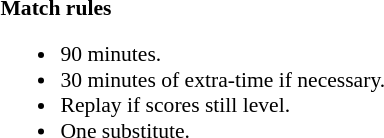<table width=100% style="font-size: 90%">
<tr>
<td width=50% valign=top><br><strong>Match rules</strong><ul><li>90 minutes.</li><li>30 minutes of extra-time if necessary.</li><li>Replay if scores still level.</li><li>One substitute.</li></ul></td>
</tr>
</table>
